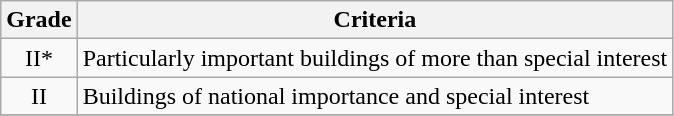<table class="wikitable" border="1">
<tr>
<th>Grade</th>
<th>Criteria</th>
</tr>
<tr>
<td align="center" >II*</td>
<td>Particularly important buildings of more than special interest</td>
</tr>
<tr>
<td align="center" >II</td>
<td>Buildings of national importance and special interest</td>
</tr>
<tr>
</tr>
</table>
